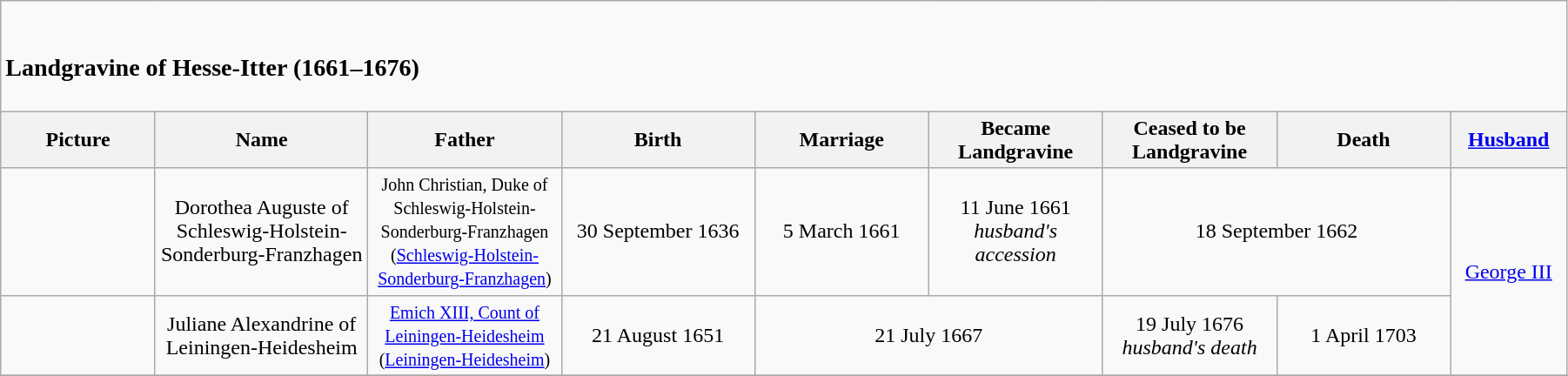<table width=95% class="wikitable">
<tr>
<td colspan="9"><br><h3>Landgravine of Hesse-Itter (1661–1676)</h3></td>
</tr>
<tr>
<th width = "8%">Picture</th>
<th width = "11%">Name</th>
<th width = "10%">Father</th>
<th width = "10%">Birth</th>
<th width = "9%">Marriage</th>
<th width = "9%">Became Landgravine</th>
<th width = "9%">Ceased to be Landgravine</th>
<th width = "9%">Death</th>
<th width = "6%"><a href='#'>Husband</a></th>
</tr>
<tr>
<td align="center"></td>
<td align="center">Dorothea Auguste of Schleswig-Holstein-Sonderburg-Franzhagen</td>
<td align="center"><small>John Christian, Duke of Schleswig-Holstein-Sonderburg-Franzhagen<br>(<a href='#'>Schleswig-Holstein-Sonderburg-Franzhagen</a>)</small></td>
<td align="center">30 September 1636</td>
<td align="center">5 March 1661</td>
<td align="center">11 June 1661 <br><em>husband's accession</em></td>
<td align="center" colspan="2">18 September 1662</td>
<td align="center" rowspan="2"><a href='#'>George III</a></td>
</tr>
<tr>
<td align="center"></td>
<td align="center">Juliane Alexandrine of Leiningen-Heidesheim</td>
<td align="center"><small><a href='#'>Emich XIII, Count of Leiningen-Heidesheim</a><br>(<a href='#'>Leiningen-Heidesheim</a>)</small></td>
<td align="center">21 August 1651</td>
<td align="center" colspan="2">21 July 1667</td>
<td align="center">19 July 1676<br><em>husband's death</em></td>
<td align="center">1 April 1703</td>
</tr>
<tr>
</tr>
</table>
